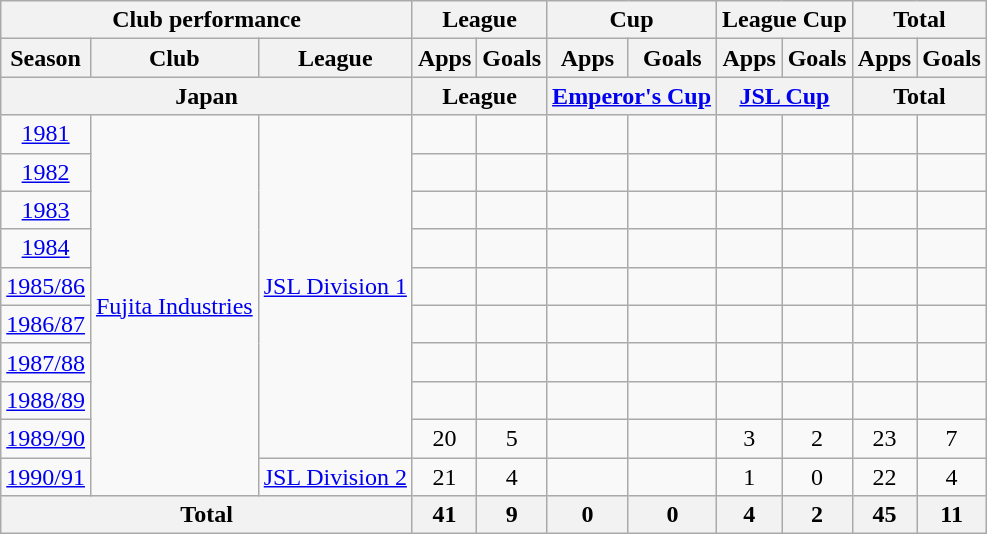<table class="wikitable" style="text-align:center;">
<tr>
<th colspan=3>Club performance</th>
<th colspan=2>League</th>
<th colspan=2>Cup</th>
<th colspan=2>League Cup</th>
<th colspan=2>Total</th>
</tr>
<tr>
<th>Season</th>
<th>Club</th>
<th>League</th>
<th>Apps</th>
<th>Goals</th>
<th>Apps</th>
<th>Goals</th>
<th>Apps</th>
<th>Goals</th>
<th>Apps</th>
<th>Goals</th>
</tr>
<tr>
<th colspan=3>Japan</th>
<th colspan=2>League</th>
<th colspan=2><a href='#'>Emperor's Cup</a></th>
<th colspan=2><a href='#'>JSL Cup</a></th>
<th colspan=2>Total</th>
</tr>
<tr>
<td><a href='#'>1981</a></td>
<td rowspan="10"><a href='#'>Fujita Industries</a></td>
<td rowspan="9"><a href='#'>JSL Division 1</a></td>
<td></td>
<td></td>
<td></td>
<td></td>
<td></td>
<td></td>
<td></td>
<td></td>
</tr>
<tr>
<td><a href='#'>1982</a></td>
<td></td>
<td></td>
<td></td>
<td></td>
<td></td>
<td></td>
<td></td>
<td></td>
</tr>
<tr>
<td><a href='#'>1983</a></td>
<td></td>
<td></td>
<td></td>
<td></td>
<td></td>
<td></td>
<td></td>
<td></td>
</tr>
<tr>
<td><a href='#'>1984</a></td>
<td></td>
<td></td>
<td></td>
<td></td>
<td></td>
<td></td>
<td></td>
<td></td>
</tr>
<tr>
<td><a href='#'>1985/86</a></td>
<td></td>
<td></td>
<td></td>
<td></td>
<td></td>
<td></td>
<td></td>
<td></td>
</tr>
<tr>
<td><a href='#'>1986/87</a></td>
<td></td>
<td></td>
<td></td>
<td></td>
<td></td>
<td></td>
<td></td>
<td></td>
</tr>
<tr>
<td><a href='#'>1987/88</a></td>
<td></td>
<td></td>
<td></td>
<td></td>
<td></td>
<td></td>
<td></td>
<td></td>
</tr>
<tr>
<td><a href='#'>1988/89</a></td>
<td></td>
<td></td>
<td></td>
<td></td>
<td></td>
<td></td>
<td></td>
<td></td>
</tr>
<tr>
<td><a href='#'>1989/90</a></td>
<td>20</td>
<td>5</td>
<td></td>
<td></td>
<td>3</td>
<td>2</td>
<td>23</td>
<td>7</td>
</tr>
<tr>
<td><a href='#'>1990/91</a></td>
<td><a href='#'>JSL Division 2</a></td>
<td>21</td>
<td>4</td>
<td></td>
<td></td>
<td>1</td>
<td>0</td>
<td>22</td>
<td>4</td>
</tr>
<tr>
<th colspan=3>Total</th>
<th>41</th>
<th>9</th>
<th>0</th>
<th>0</th>
<th>4</th>
<th>2</th>
<th>45</th>
<th>11</th>
</tr>
</table>
